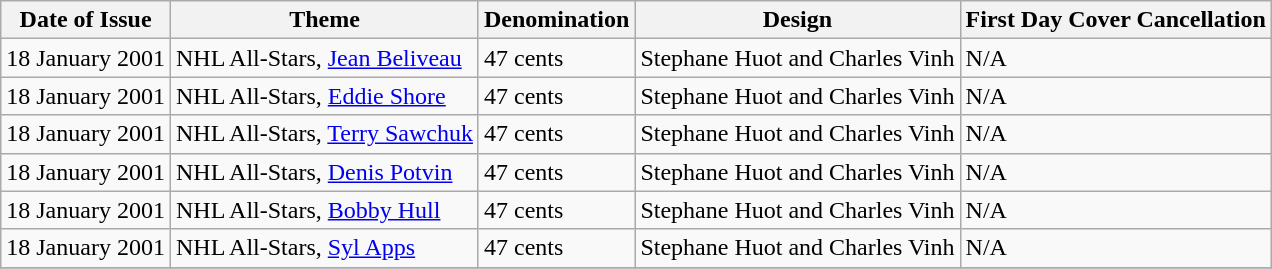<table class="wikitable sortable">
<tr>
<th>Date of Issue</th>
<th>Theme</th>
<th>Denomination</th>
<th>Design</th>
<th>First Day Cover Cancellation</th>
</tr>
<tr>
<td>18 January 2001</td>
<td>NHL All-Stars, <a href='#'>Jean Beliveau</a></td>
<td>47 cents</td>
<td>Stephane Huot and Charles Vinh</td>
<td>N/A</td>
</tr>
<tr>
<td>18 January 2001</td>
<td>NHL All-Stars, <a href='#'>Eddie Shore</a></td>
<td>47 cents</td>
<td>Stephane Huot and Charles Vinh</td>
<td>N/A</td>
</tr>
<tr>
<td>18 January 2001</td>
<td>NHL All-Stars, <a href='#'>Terry Sawchuk</a></td>
<td>47 cents</td>
<td>Stephane Huot and Charles Vinh</td>
<td>N/A</td>
</tr>
<tr>
<td>18 January 2001</td>
<td>NHL All-Stars, <a href='#'>Denis Potvin</a></td>
<td>47 cents</td>
<td>Stephane Huot and Charles Vinh</td>
<td>N/A</td>
</tr>
<tr>
<td>18 January 2001</td>
<td>NHL All-Stars, <a href='#'>Bobby Hull</a></td>
<td>47 cents</td>
<td>Stephane Huot and Charles Vinh</td>
<td>N/A</td>
</tr>
<tr>
<td>18 January 2001</td>
<td>NHL All-Stars, <a href='#'>Syl Apps</a></td>
<td>47 cents</td>
<td>Stephane Huot and Charles Vinh</td>
<td>N/A</td>
</tr>
<tr>
</tr>
</table>
